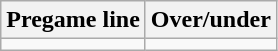<table class="wikitable">
<tr align="center">
<th style=>Pregame line</th>
<th style=>Over/under</th>
</tr>
<tr align="center">
<td></td>
<td></td>
</tr>
</table>
